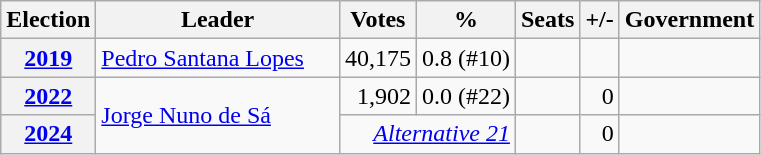<table class="wikitable" style="text-align:right;">
<tr>
<th>Election</th>
<th width="155px">Leader</th>
<th>Votes</th>
<th>%</th>
<th>Seats</th>
<th>+/-</th>
<th>Government</th>
</tr>
<tr>
<th><a href='#'>2019</a></th>
<td align=left><a href='#'>Pedro Santana Lopes</a></td>
<td>40,175</td>
<td>0.8 (#10)</td>
<td></td>
<td></td>
<td></td>
</tr>
<tr>
<th><a href='#'>2022</a></th>
<td rowspan="2" align=left><a href='#'>Jorge Nuno de Sá</a></td>
<td>1,902</td>
<td>0.0 (#22)</td>
<td></td>
<td>0</td>
<td></td>
</tr>
<tr>
<th><a href='#'>2024</a></th>
<td colspan="2"><em><a href='#'>Alternative 21</a></em></td>
<td></td>
<td>0</td>
<td></td>
</tr>
</table>
